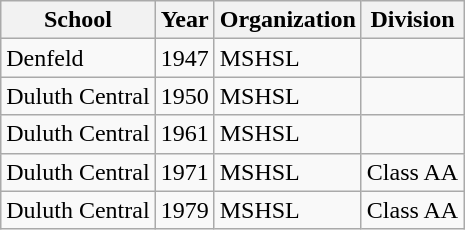<table class="wikitable">
<tr>
<th>School</th>
<th>Year</th>
<th>Organization</th>
<th>Division</th>
</tr>
<tr>
<td>Denfeld</td>
<td>1947</td>
<td>MSHSL</td>
<td></td>
</tr>
<tr>
<td>Duluth Central</td>
<td>1950</td>
<td>MSHSL</td>
<td></td>
</tr>
<tr>
<td>Duluth Central</td>
<td>1961</td>
<td>MSHSL</td>
<td></td>
</tr>
<tr>
<td>Duluth Central</td>
<td>1971</td>
<td>MSHSL</td>
<td>Class AA</td>
</tr>
<tr>
<td>Duluth Central</td>
<td>1979</td>
<td>MSHSL</td>
<td>Class AA</td>
</tr>
</table>
